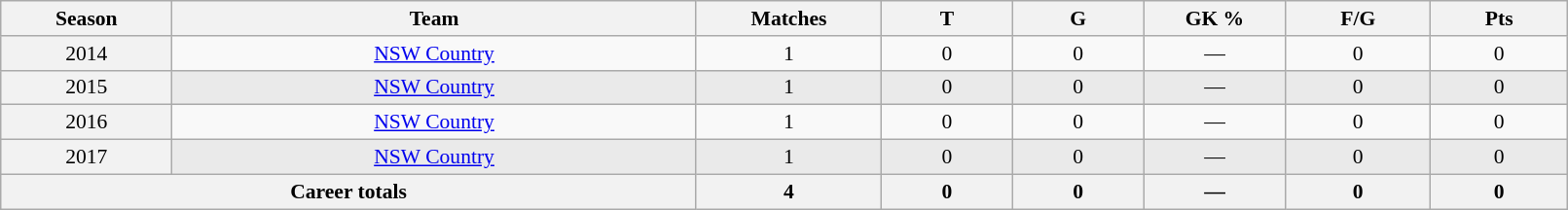<table class="wikitable sortable"  style="font-size:90%; text-align:center; width:85%;">
<tr>
<th width=2%>Season</th>
<th width=8%>Team</th>
<th width=2%>Matches</th>
<th width=2%>T</th>
<th width=2%>G</th>
<th width=2%>GK %</th>
<th width=2%>F/G</th>
<th width=2%>Pts</th>
</tr>
<tr>
<th scope="row" style="text-align:center; font-weight:normal">2014</th>
<td style="text-align:center;"> <a href='#'>NSW Country</a></td>
<td>1</td>
<td>0</td>
<td>0</td>
<td>—</td>
<td>0</td>
<td>0</td>
</tr>
<tr style="background:#eaeaea;">
<th scope="row" style="text-align:center; font-weight:normal">2015</th>
<td style="text-align:center;"> <a href='#'>NSW Country</a></td>
<td>1</td>
<td>0</td>
<td>0</td>
<td>—</td>
<td>0</td>
<td>0</td>
</tr>
<tr>
<th scope="row" style="text-align:center; font-weight:normal">2016</th>
<td style="text-align:center;"> <a href='#'>NSW Country</a></td>
<td>1</td>
<td>0</td>
<td>0</td>
<td>—</td>
<td>0</td>
<td>0</td>
</tr>
<tr style="background:#eaeaea;">
<th scope="row" style="text-align:center; font-weight:normal">2017</th>
<td style="text-align:center;"> <a href='#'>NSW Country</a></td>
<td>1</td>
<td>0</td>
<td>0</td>
<td>—</td>
<td>0</td>
<td>0</td>
</tr>
<tr class="sortbottom">
<th colspan=2>Career totals</th>
<th>4</th>
<th>0</th>
<th>0</th>
<th>—</th>
<th>0</th>
<th>0</th>
</tr>
</table>
